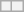<table class="wikitable">
<tr>
<th></th>
<th></th>
</tr>
</table>
